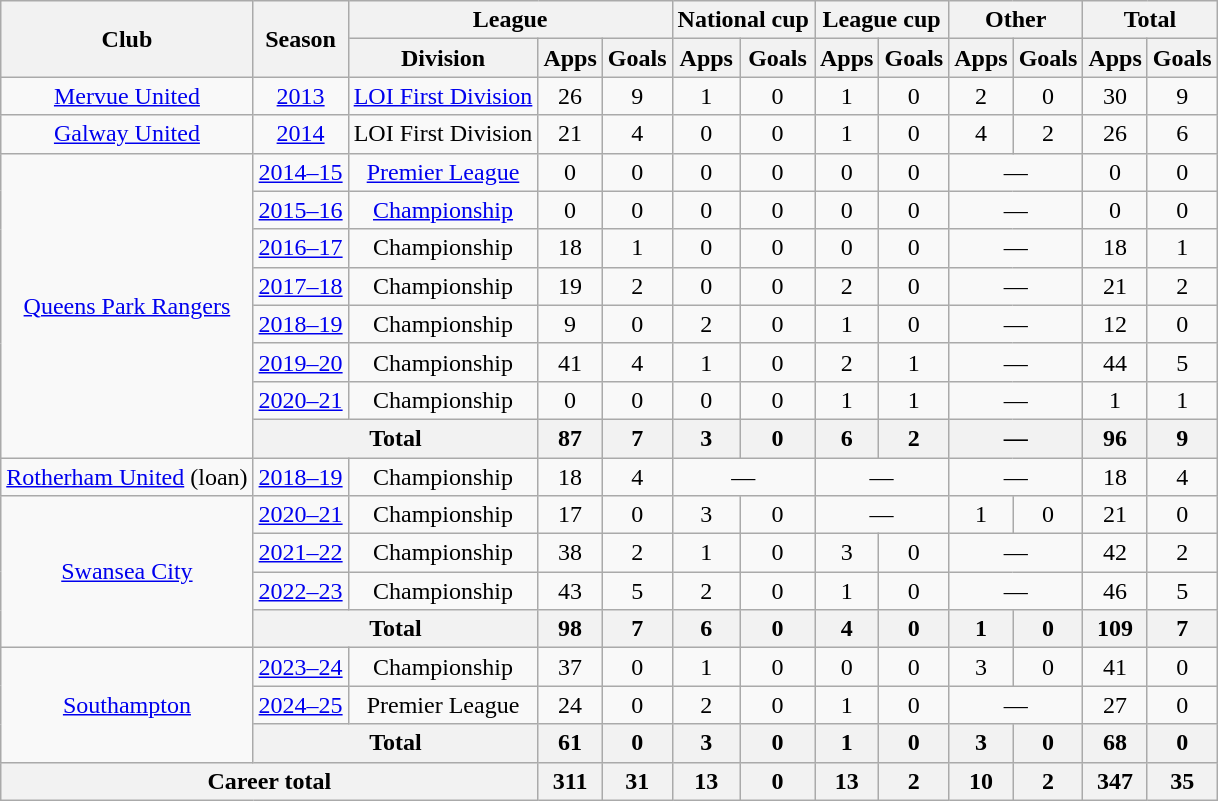<table class="wikitable" style="text-align: center;">
<tr>
<th rowspan=2>Club</th>
<th rowspan=2>Season</th>
<th colspan=3>League</th>
<th colspan=2>National cup</th>
<th colspan=2>League cup</th>
<th colspan=2>Other</th>
<th colspan=2>Total</th>
</tr>
<tr>
<th>Division</th>
<th>Apps</th>
<th>Goals</th>
<th>Apps</th>
<th>Goals</th>
<th>Apps</th>
<th>Goals</th>
<th>Apps</th>
<th>Goals</th>
<th>Apps</th>
<th>Goals</th>
</tr>
<tr>
<td><a href='#'>Mervue United</a></td>
<td><a href='#'>2013</a></td>
<td><a href='#'>LOI First Division</a></td>
<td>26</td>
<td>9</td>
<td>1</td>
<td>0</td>
<td>1</td>
<td>0</td>
<td>2</td>
<td>0</td>
<td>30</td>
<td>9</td>
</tr>
<tr>
<td><a href='#'>Galway United</a></td>
<td><a href='#'>2014</a></td>
<td>LOI First Division</td>
<td>21</td>
<td>4</td>
<td>0</td>
<td>0</td>
<td>1</td>
<td>0</td>
<td>4</td>
<td>2</td>
<td>26</td>
<td>6</td>
</tr>
<tr>
<td rowspan=8><a href='#'>Queens Park Rangers</a></td>
<td><a href='#'>2014–15</a></td>
<td><a href='#'>Premier League</a></td>
<td>0</td>
<td>0</td>
<td>0</td>
<td>0</td>
<td>0</td>
<td>0</td>
<td colspan=2>—</td>
<td>0</td>
<td>0</td>
</tr>
<tr>
<td><a href='#'>2015–16</a></td>
<td><a href='#'>Championship</a></td>
<td>0</td>
<td>0</td>
<td>0</td>
<td>0</td>
<td>0</td>
<td>0</td>
<td colspan=2>—</td>
<td>0</td>
<td>0</td>
</tr>
<tr>
<td><a href='#'>2016–17</a></td>
<td>Championship</td>
<td>18</td>
<td>1</td>
<td>0</td>
<td>0</td>
<td>0</td>
<td>0</td>
<td colspan=2>—</td>
<td>18</td>
<td>1</td>
</tr>
<tr>
<td><a href='#'>2017–18</a></td>
<td>Championship</td>
<td>19</td>
<td>2</td>
<td>0</td>
<td>0</td>
<td>2</td>
<td>0</td>
<td colspan=2>—</td>
<td>21</td>
<td>2</td>
</tr>
<tr>
<td><a href='#'>2018–19</a></td>
<td>Championship</td>
<td>9</td>
<td>0</td>
<td>2</td>
<td>0</td>
<td>1</td>
<td>0</td>
<td colspan=2>—</td>
<td>12</td>
<td>0</td>
</tr>
<tr>
<td><a href='#'>2019–20</a></td>
<td>Championship</td>
<td>41</td>
<td>4</td>
<td>1</td>
<td>0</td>
<td>2</td>
<td>1</td>
<td colspan=2>—</td>
<td>44</td>
<td>5</td>
</tr>
<tr>
<td><a href='#'>2020–21</a></td>
<td>Championship</td>
<td>0</td>
<td>0</td>
<td>0</td>
<td>0</td>
<td>1</td>
<td>1</td>
<td colspan=2>—</td>
<td>1</td>
<td>1</td>
</tr>
<tr>
<th colspan=2>Total</th>
<th>87</th>
<th>7</th>
<th>3</th>
<th>0</th>
<th>6</th>
<th>2</th>
<th colspan=2>—</th>
<th>96</th>
<th>9</th>
</tr>
<tr>
<td><a href='#'>Rotherham United</a> (loan)</td>
<td><a href='#'>2018–19</a></td>
<td>Championship</td>
<td>18</td>
<td>4</td>
<td colspan=2>—</td>
<td colspan=2>—</td>
<td colspan=2>—</td>
<td>18</td>
<td>4</td>
</tr>
<tr>
<td rowspan=4><a href='#'>Swansea City</a></td>
<td><a href='#'>2020–21</a></td>
<td>Championship</td>
<td>17</td>
<td>0</td>
<td>3</td>
<td>0</td>
<td colspan=2>—</td>
<td>1</td>
<td>0</td>
<td>21</td>
<td>0</td>
</tr>
<tr>
<td><a href='#'>2021–22</a></td>
<td>Championship</td>
<td>38</td>
<td>2</td>
<td>1</td>
<td>0</td>
<td>3</td>
<td>0</td>
<td colspan=2>—</td>
<td>42</td>
<td>2</td>
</tr>
<tr>
<td><a href='#'>2022–23</a></td>
<td>Championship</td>
<td>43</td>
<td>5</td>
<td>2</td>
<td>0</td>
<td>1</td>
<td>0</td>
<td colspan=2>—</td>
<td>46</td>
<td>5</td>
</tr>
<tr>
<th colspan=2>Total</th>
<th>98</th>
<th>7</th>
<th>6</th>
<th>0</th>
<th>4</th>
<th>0</th>
<th>1</th>
<th>0</th>
<th>109</th>
<th>7</th>
</tr>
<tr>
<td rowspan=3><a href='#'>Southampton</a></td>
<td><a href='#'>2023–24</a></td>
<td>Championship</td>
<td>37</td>
<td>0</td>
<td>1</td>
<td>0</td>
<td>0</td>
<td>0</td>
<td>3</td>
<td>0</td>
<td>41</td>
<td>0</td>
</tr>
<tr>
<td><a href='#'>2024–25</a></td>
<td>Premier League</td>
<td>24</td>
<td>0</td>
<td>2</td>
<td>0</td>
<td>1</td>
<td>0</td>
<td colspan=2>—</td>
<td>27</td>
<td>0</td>
</tr>
<tr>
<th colspan=2>Total</th>
<th>61</th>
<th>0</th>
<th>3</th>
<th>0</th>
<th>1</th>
<th>0</th>
<th>3</th>
<th>0</th>
<th>68</th>
<th>0</th>
</tr>
<tr>
<th colspan=3>Career total</th>
<th>311</th>
<th>31</th>
<th>13</th>
<th>0</th>
<th>13</th>
<th>2</th>
<th>10</th>
<th>2</th>
<th>347</th>
<th>35</th>
</tr>
</table>
